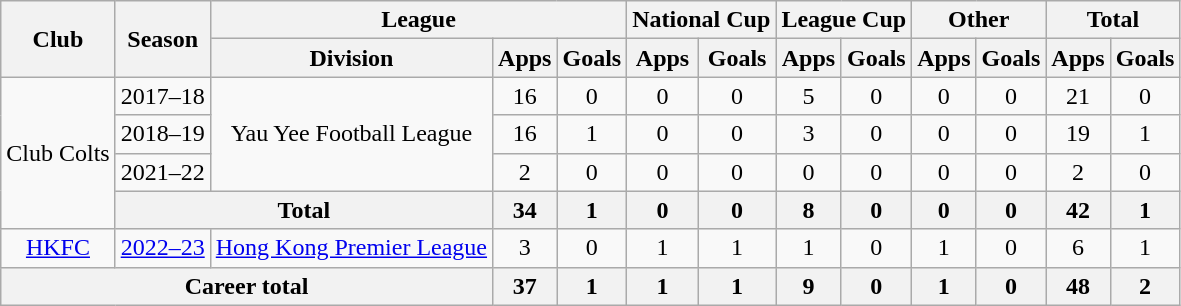<table class="wikitable" style="text-align: center">
<tr>
<th rowspan="2">Club</th>
<th rowspan="2">Season</th>
<th colspan="3">League</th>
<th colspan="2">National Cup</th>
<th colspan="2">League Cup</th>
<th colspan="2">Other</th>
<th colspan="2">Total</th>
</tr>
<tr>
<th>Division</th>
<th>Apps</th>
<th>Goals</th>
<th>Apps</th>
<th>Goals</th>
<th>Apps</th>
<th>Goals</th>
<th>Apps</th>
<th>Goals</th>
<th>Apps</th>
<th>Goals</th>
</tr>
<tr>
<td rowspan="4">Club Colts</td>
<td>2017–18</td>
<td rowspan="3">Yau Yee Football League</td>
<td>16</td>
<td>0</td>
<td>0</td>
<td>0</td>
<td>5</td>
<td>0</td>
<td>0</td>
<td>0</td>
<td>21</td>
<td>0</td>
</tr>
<tr>
<td>2018–19</td>
<td>16</td>
<td>1</td>
<td>0</td>
<td>0</td>
<td>3</td>
<td>0</td>
<td>0</td>
<td>0</td>
<td>19</td>
<td>1</td>
</tr>
<tr>
<td>2021–22</td>
<td>2</td>
<td>0</td>
<td>0</td>
<td>0</td>
<td>0</td>
<td>0</td>
<td>0</td>
<td>0</td>
<td>2</td>
<td>0</td>
</tr>
<tr>
<th colspan="2">Total</th>
<th>34</th>
<th>1</th>
<th>0</th>
<th>0</th>
<th>8</th>
<th>0</th>
<th>0</th>
<th>0</th>
<th>42</th>
<th>1</th>
</tr>
<tr>
<td><a href='#'>HKFC</a></td>
<td><a href='#'>2022–23</a></td>
<td><a href='#'>Hong Kong Premier League</a></td>
<td>3</td>
<td>0</td>
<td>1</td>
<td>1</td>
<td>1</td>
<td>0</td>
<td>1</td>
<td>0</td>
<td>6</td>
<td>1</td>
</tr>
<tr>
<th colspan="3">Career total</th>
<th>37</th>
<th>1</th>
<th>1</th>
<th>1</th>
<th>9</th>
<th>0</th>
<th>1</th>
<th>0</th>
<th>48</th>
<th>2</th>
</tr>
</table>
